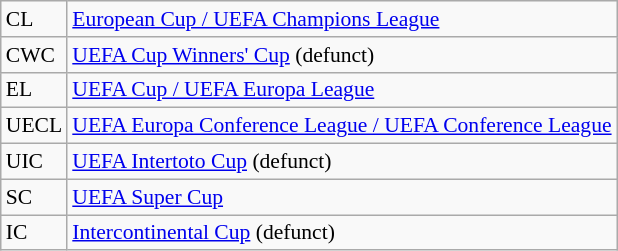<table class="wikitable" style="font-size:90%;">
<tr>
<td>CL</td>
<td><a href='#'>European Cup / UEFA Champions League</a></td>
</tr>
<tr>
<td>CWC</td>
<td><a href='#'>UEFA Cup Winners' Cup</a> (defunct)</td>
</tr>
<tr>
<td>EL</td>
<td><a href='#'>UEFA Cup / UEFA Europa League</a></td>
</tr>
<tr>
<td>UECL</td>
<td><a href='#'>UEFA Europa Conference League / UEFA Conference League</a></td>
</tr>
<tr>
<td>UIC</td>
<td><a href='#'>UEFA Intertoto Cup</a> (defunct)</td>
</tr>
<tr>
<td>SC</td>
<td><a href='#'>UEFA Super Cup</a></td>
</tr>
<tr>
<td>IC</td>
<td><a href='#'>Intercontinental Cup</a> (defunct)</td>
</tr>
</table>
